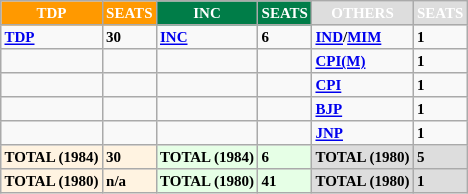<table class="wikitable" style="font-weight: bold; font-size: x-small; font-family: verdana">
<tr>
<th style="background-color:#FF9900; color:white">TDP</th>
<th style="background-color:#FF9900; color:white">SEATS</th>
<th style="background-color:#007D48; color:white">INC</th>
<th style="background-color:#007D48; color:white">SEATS</th>
<th style="background-color:#DDDDDD; color:white">OTHERS</th>
<th style="background-color:#DDDDDD; color:white">SEATS</th>
</tr>
<tr --->
<td><a href='#'>TDP</a></td>
<td>30</td>
<td><a href='#'>INC</a></td>
<td>6</td>
<td><a href='#'>IND</a>/<a href='#'>MIM</a></td>
<td>1</td>
</tr>
<tr --->
<td></td>
<td></td>
<td></td>
<td></td>
<td><a href='#'>CPI(M)</a></td>
<td>1</td>
</tr>
<tr --->
<td></td>
<td></td>
<td></td>
<td></td>
<td><a href='#'>CPI</a></td>
<td>1</td>
</tr>
<tr --->
<td></td>
<td></td>
<td></td>
<td></td>
<td><a href='#'>BJP</a></td>
<td>1</td>
</tr>
<tr --->
<td></td>
<td></td>
<td></td>
<td></td>
<td><a href='#'>JNP</a></td>
<td>1</td>
</tr>
<tr --->
<td bgcolor=#FFF3E1>TOTAL (1984)</td>
<td bgcolor=#FFF3E1>30</td>
<td bgcolor=#E6FFE6>TOTAL (1984)</td>
<td bgcolor=#E6FFE6>6</td>
<td bgcolor=#DDDDDD>TOTAL (1980)</td>
<td bgcolor=#DDDDDD>5</td>
</tr>
<tr --->
<td bgcolor=#FFF3E1>TOTAL (1980)</td>
<td bgcolor=#FFF3E1>n/a</td>
<td bgcolor=#E6FFE6>TOTAL (1980)</td>
<td bgcolor=#E6FFE6>41</td>
<td bgcolor=#DDDDDD>TOTAL (1980)</td>
<td bgcolor=#DDDDDD>1</td>
</tr>
</table>
